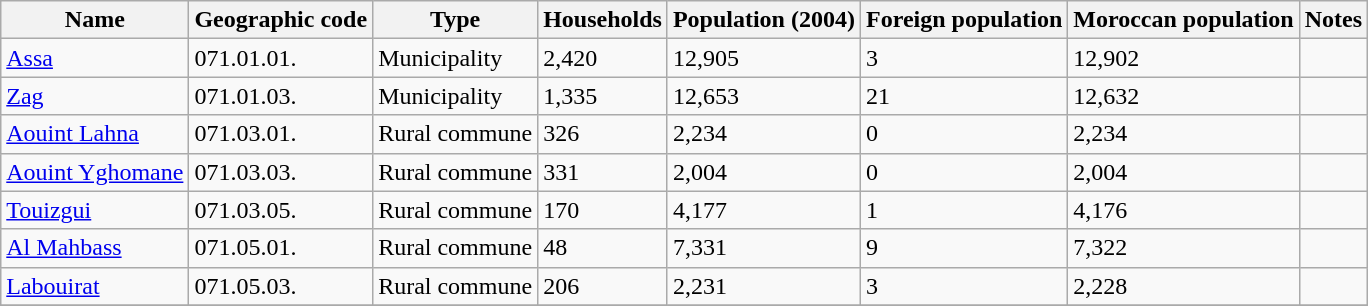<table class="wikitable sortable">
<tr>
<th>Name</th>
<th>Geographic code</th>
<th>Type</th>
<th>Households</th>
<th>Population (2004)</th>
<th>Foreign population</th>
<th>Moroccan population</th>
<th>Notes</th>
</tr>
<tr>
<td><a href='#'>Assa</a></td>
<td>071.01.01.</td>
<td>Municipality</td>
<td>2,420</td>
<td>12,905</td>
<td>3</td>
<td>12,902</td>
<td></td>
</tr>
<tr>
<td><a href='#'>Zag</a></td>
<td>071.01.03.</td>
<td>Municipality</td>
<td>1,335</td>
<td>12,653</td>
<td>21</td>
<td>12,632</td>
<td></td>
</tr>
<tr>
<td><a href='#'>Aouint Lahna</a></td>
<td>071.03.01.</td>
<td>Rural commune</td>
<td>326</td>
<td>2,234</td>
<td>0</td>
<td>2,234</td>
<td></td>
</tr>
<tr>
<td><a href='#'>Aouint Yghomane</a></td>
<td>071.03.03.</td>
<td>Rural commune</td>
<td>331</td>
<td>2,004</td>
<td>0</td>
<td>2,004</td>
<td></td>
</tr>
<tr>
<td><a href='#'>Touizgui</a></td>
<td>071.03.05.</td>
<td>Rural commune</td>
<td>170</td>
<td>4,177</td>
<td>1</td>
<td>4,176</td>
<td></td>
</tr>
<tr>
<td><a href='#'>Al Mahbass</a></td>
<td>071.05.01.</td>
<td>Rural commune</td>
<td>48</td>
<td>7,331</td>
<td>9</td>
<td>7,322</td>
<td></td>
</tr>
<tr>
<td><a href='#'>Labouirat</a></td>
<td>071.05.03.</td>
<td>Rural commune</td>
<td>206</td>
<td>2,231</td>
<td>3</td>
<td>2,228</td>
<td></td>
</tr>
<tr>
</tr>
</table>
